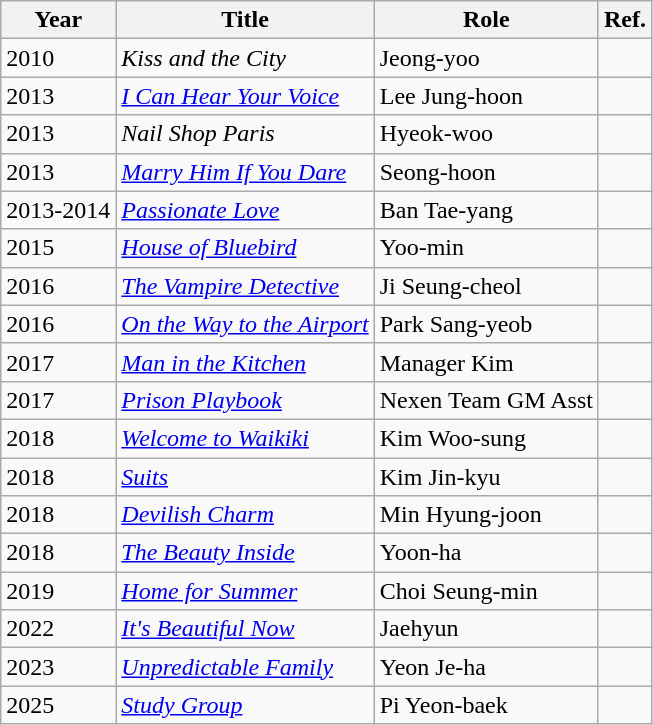<table class="wikitable">
<tr>
<th>Year</th>
<th>Title</th>
<th>Role</th>
<th>Ref.</th>
</tr>
<tr>
<td>2010</td>
<td><em>Kiss and the City</em></td>
<td>Jeong-yoo</td>
<td></td>
</tr>
<tr>
<td>2013</td>
<td><em><a href='#'>I Can Hear Your Voice</a></em></td>
<td>Lee Jung-hoon</td>
<td></td>
</tr>
<tr>
<td>2013</td>
<td><em>Nail Shop Paris</em></td>
<td>Hyeok-woo</td>
<td></td>
</tr>
<tr>
<td>2013</td>
<td><em><a href='#'>Marry Him If You Dare</a></em></td>
<td>Seong-hoon</td>
<td></td>
</tr>
<tr>
<td>2013-2014</td>
<td><em><a href='#'>Passionate Love</a></em></td>
<td>Ban Tae-yang</td>
<td></td>
</tr>
<tr>
<td>2015</td>
<td><em><a href='#'>House of Bluebird</a></em></td>
<td>Yoo-min</td>
<td></td>
</tr>
<tr>
<td>2016</td>
<td><em><a href='#'>The Vampire Detective</a></em></td>
<td>Ji Seung-cheol</td>
<td></td>
</tr>
<tr>
<td>2016</td>
<td><em><a href='#'>On the Way to the Airport</a></em></td>
<td>Park Sang-yeob</td>
<td></td>
</tr>
<tr>
<td>2017</td>
<td><em><a href='#'>Man in the Kitchen</a></em></td>
<td>Manager Kim</td>
<td></td>
</tr>
<tr>
<td>2017</td>
<td><em><a href='#'>Prison Playbook</a></em></td>
<td>Nexen Team GM Asst</td>
<td></td>
</tr>
<tr>
<td>2018</td>
<td><em><a href='#'>Welcome to Waikiki</a></em></td>
<td>Kim Woo-sung</td>
<td></td>
</tr>
<tr>
<td>2018</td>
<td><em><a href='#'>Suits</a></em></td>
<td>Kim Jin-kyu</td>
<td></td>
</tr>
<tr>
<td>2018</td>
<td><em><a href='#'>Devilish Charm</a></em></td>
<td>Min Hyung-joon</td>
<td></td>
</tr>
<tr>
<td>2018</td>
<td><em><a href='#'>The Beauty Inside</a></em></td>
<td>Yoon-ha</td>
<td></td>
</tr>
<tr>
<td>2019</td>
<td><em><a href='#'>Home for Summer</a></em></td>
<td>Choi Seung-min</td>
<td></td>
</tr>
<tr>
<td>2022</td>
<td><em><a href='#'>It's Beautiful Now</a></em></td>
<td>Jaehyun</td>
<td></td>
</tr>
<tr>
<td>2023</td>
<td><em><a href='#'>Unpredictable Family</a></em></td>
<td>Yeon Je-ha</td>
<td></td>
</tr>
<tr>
<td>2025</td>
<td><em><a href='#'>Study Group</a></em></td>
<td>Pi Yeon-baek</td>
<td></td>
</tr>
</table>
